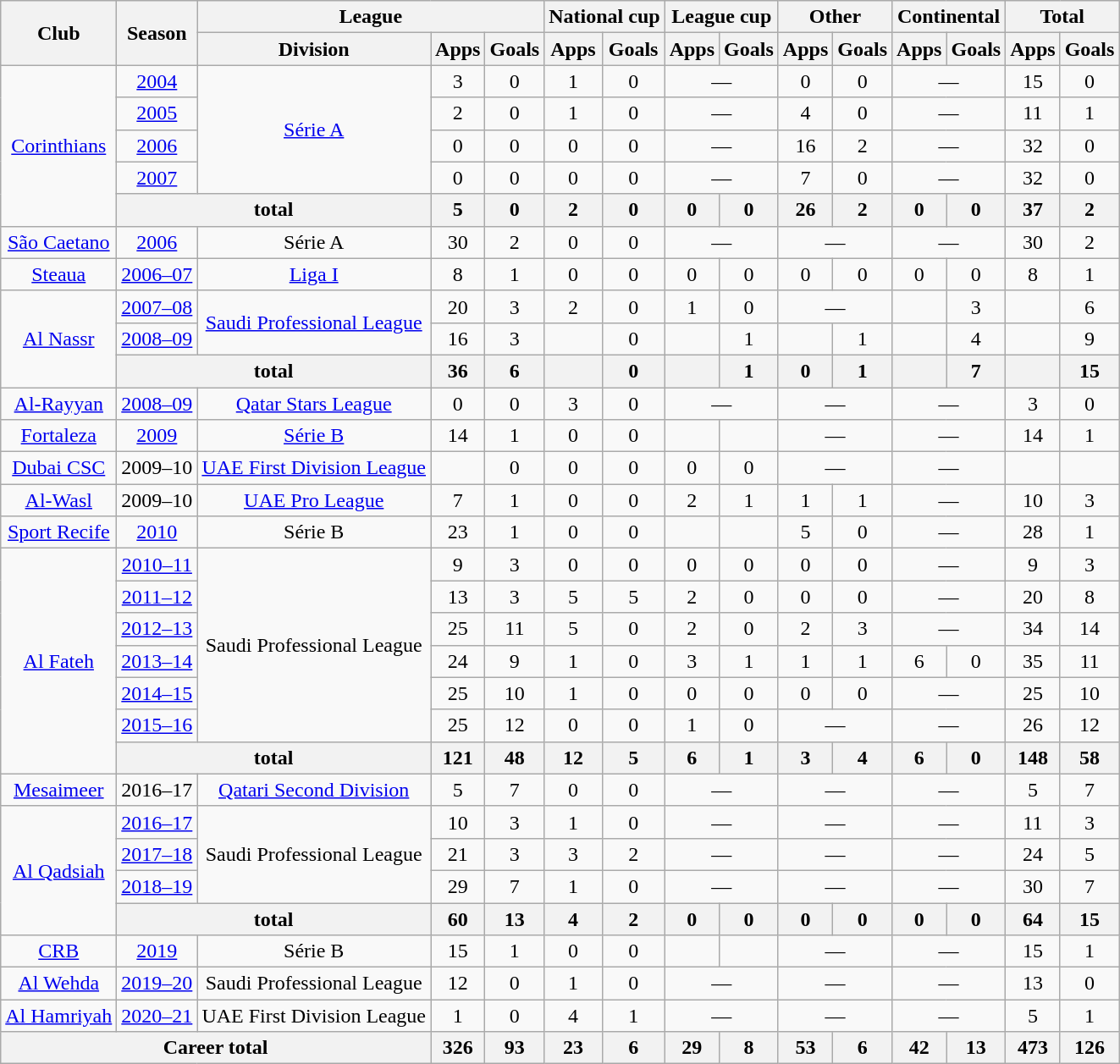<table class="wikitable" style="text-align:center">
<tr>
<th rowspan="2">Club</th>
<th rowspan="2">Season</th>
<th colspan="3">League</th>
<th colspan="2">National cup</th>
<th colspan="2">League cup</th>
<th colspan="2">Other</th>
<th colspan="2">Continental</th>
<th colspan="2">Total</th>
</tr>
<tr>
<th>Division</th>
<th>Apps</th>
<th>Goals</th>
<th>Apps</th>
<th>Goals</th>
<th>Apps</th>
<th>Goals</th>
<th>Apps</th>
<th>Goals</th>
<th>Apps</th>
<th>Goals</th>
<th>Apps</th>
<th>Goals</th>
</tr>
<tr>
<td rowspan="5"><a href='#'>Corinthians</a></td>
<td><a href='#'>2004</a></td>
<td rowspan="4"><a href='#'>Série A</a></td>
<td>3</td>
<td>0</td>
<td>1</td>
<td>0</td>
<td colspan="2">—</td>
<td>0</td>
<td>0</td>
<td colspan="2">—</td>
<td>15</td>
<td>0</td>
</tr>
<tr>
<td><a href='#'>2005</a></td>
<td>2</td>
<td>0</td>
<td>1</td>
<td>0</td>
<td colspan="2">—</td>
<td>4</td>
<td>0</td>
<td colspan="2">—</td>
<td>11</td>
<td>1</td>
</tr>
<tr>
<td><a href='#'>2006</a></td>
<td>0</td>
<td>0</td>
<td>0</td>
<td>0</td>
<td colspan="2">—</td>
<td>16</td>
<td>2</td>
<td colspan="2">—</td>
<td>32</td>
<td>0</td>
</tr>
<tr>
<td><a href='#'>2007</a></td>
<td>0</td>
<td>0</td>
<td>0</td>
<td>0</td>
<td colspan="2">—</td>
<td>7</td>
<td>0</td>
<td colspan="2">—</td>
<td>32</td>
<td>0</td>
</tr>
<tr>
<th colspan="2">total</th>
<th>5</th>
<th>0</th>
<th>2</th>
<th>0</th>
<th>0</th>
<th>0</th>
<th>26</th>
<th>2</th>
<th>0</th>
<th>0</th>
<th>37</th>
<th>2</th>
</tr>
<tr>
<td><a href='#'>São Caetano</a></td>
<td><a href='#'>2006</a></td>
<td>Série A</td>
<td>30</td>
<td>2</td>
<td>0</td>
<td>0</td>
<td colspan="2">—</td>
<td colspan="2">—</td>
<td colspan="2">—</td>
<td>30</td>
<td>2</td>
</tr>
<tr>
<td><a href='#'>Steaua</a></td>
<td><a href='#'>2006–07</a></td>
<td><a href='#'>Liga I</a></td>
<td>8</td>
<td>1</td>
<td>0</td>
<td>0</td>
<td>0</td>
<td>0</td>
<td>0</td>
<td>0</td>
<td>0</td>
<td>0</td>
<td>8</td>
<td>1</td>
</tr>
<tr>
<td rowspan="3"><a href='#'>Al Nassr</a></td>
<td><a href='#'>2007–08</a></td>
<td rowspan="2"><a href='#'>Saudi Professional League</a></td>
<td>20</td>
<td>3</td>
<td>2</td>
<td>0</td>
<td>1</td>
<td>0</td>
<td colspan="2">—</td>
<td></td>
<td>3</td>
<td></td>
<td>6</td>
</tr>
<tr>
<td><a href='#'>2008–09</a></td>
<td>16</td>
<td>3</td>
<td></td>
<td>0</td>
<td></td>
<td>1</td>
<td></td>
<td>1</td>
<td></td>
<td>4</td>
<td></td>
<td>9</td>
</tr>
<tr>
<th colspan="2">total</th>
<th>36</th>
<th>6</th>
<th></th>
<th>0</th>
<th></th>
<th>1</th>
<th>0</th>
<th>1</th>
<th></th>
<th>7</th>
<th></th>
<th>15</th>
</tr>
<tr>
<td><a href='#'>Al-Rayyan</a></td>
<td><a href='#'>2008–09</a></td>
<td><a href='#'>Qatar Stars League</a></td>
<td>0</td>
<td>0</td>
<td>3</td>
<td>0</td>
<td colspan="2">—</td>
<td colspan="2">—</td>
<td colspan="2">—</td>
<td>3</td>
<td>0</td>
</tr>
<tr>
<td><a href='#'>Fortaleza</a></td>
<td><a href='#'>2009</a></td>
<td><a href='#'>Série B</a></td>
<td>14</td>
<td>1</td>
<td>0</td>
<td>0</td>
<td></td>
<td></td>
<td colspan="2">—</td>
<td colspan="2">—</td>
<td>14</td>
<td>1</td>
</tr>
<tr>
<td><a href='#'>Dubai CSC</a></td>
<td 2009–10 UAE First Division League>2009–10</td>
<td><a href='#'>UAE First Division League</a></td>
<td></td>
<td>0</td>
<td>0</td>
<td>0</td>
<td>0</td>
<td>0</td>
<td colspan="2">—</td>
<td colspan="2">—</td>
<td></td>
<td></td>
</tr>
<tr>
<td><a href='#'>Al-Wasl</a></td>
<td 2009–10 UAE Pro League>2009–10</td>
<td><a href='#'>UAE Pro League</a></td>
<td>7</td>
<td>1</td>
<td>0</td>
<td>0</td>
<td>2</td>
<td>1</td>
<td>1</td>
<td>1</td>
<td colspan="2">—</td>
<td>10</td>
<td>3</td>
</tr>
<tr>
<td><a href='#'>Sport Recife</a></td>
<td><a href='#'>2010</a></td>
<td>Série B</td>
<td>23</td>
<td>1</td>
<td>0</td>
<td>0</td>
<td></td>
<td></td>
<td>5</td>
<td>0</td>
<td colspan="2">—</td>
<td>28</td>
<td>1</td>
</tr>
<tr>
<td rowspan="7"><a href='#'>Al Fateh</a></td>
<td><a href='#'>2010–11</a></td>
<td rowspan="6">Saudi Professional League</td>
<td>9</td>
<td>3</td>
<td>0</td>
<td>0</td>
<td>0</td>
<td>0</td>
<td>0</td>
<td>0</td>
<td colspan="2">—</td>
<td>9</td>
<td>3</td>
</tr>
<tr>
<td><a href='#'>2011–12</a></td>
<td>13</td>
<td>3</td>
<td>5</td>
<td>5</td>
<td>2</td>
<td>0</td>
<td>0</td>
<td>0</td>
<td colspan="2">—</td>
<td>20</td>
<td>8</td>
</tr>
<tr>
<td><a href='#'>2012–13</a></td>
<td>25</td>
<td>11</td>
<td>5</td>
<td>0</td>
<td>2</td>
<td>0</td>
<td>2</td>
<td>3</td>
<td colspan="2">—</td>
<td>34</td>
<td>14</td>
</tr>
<tr>
<td><a href='#'>2013–14</a></td>
<td>24</td>
<td>9</td>
<td>1</td>
<td>0</td>
<td>3</td>
<td>1</td>
<td>1</td>
<td>1</td>
<td>6</td>
<td>0</td>
<td>35</td>
<td>11</td>
</tr>
<tr>
<td><a href='#'>2014–15</a></td>
<td>25</td>
<td>10</td>
<td>1</td>
<td>0</td>
<td>0</td>
<td>0</td>
<td>0</td>
<td>0</td>
<td colspan="2">—</td>
<td>25</td>
<td>10</td>
</tr>
<tr>
<td><a href='#'>2015–16</a></td>
<td>25</td>
<td>12</td>
<td>0</td>
<td>0</td>
<td>1</td>
<td>0</td>
<td colspan="2">—</td>
<td colspan="2">—</td>
<td>26</td>
<td>12</td>
</tr>
<tr>
<th colspan="2">total</th>
<th>121</th>
<th>48</th>
<th>12</th>
<th>5</th>
<th>6</th>
<th>1</th>
<th>3</th>
<th>4</th>
<th>6</th>
<th>0</th>
<th>148</th>
<th>58</th>
</tr>
<tr>
<td><a href='#'>Mesaimeer</a></td>
<td 2016–17 Qatari Second Division>2016–17</td>
<td><a href='#'>Qatari Second Division</a></td>
<td>5</td>
<td>7</td>
<td>0</td>
<td>0</td>
<td colspan="2">—</td>
<td colspan="2">—</td>
<td colspan="2">—</td>
<td>5</td>
<td>7</td>
</tr>
<tr>
<td rowspan="4"><a href='#'>Al Qadsiah</a></td>
<td><a href='#'>2016–17</a></td>
<td rowspan="3">Saudi Professional League</td>
<td>10</td>
<td>3</td>
<td>1</td>
<td>0</td>
<td colspan="2">—</td>
<td colspan="2">—</td>
<td colspan="2">—</td>
<td>11</td>
<td>3</td>
</tr>
<tr>
<td><a href='#'>2017–18</a></td>
<td>21</td>
<td>3</td>
<td>3</td>
<td>2</td>
<td colspan="2">—</td>
<td colspan="2">—</td>
<td colspan="2">—</td>
<td>24</td>
<td>5</td>
</tr>
<tr>
<td><a href='#'>2018–19</a></td>
<td>29</td>
<td>7</td>
<td>1</td>
<td>0</td>
<td colspan="2">—</td>
<td colspan="2">—</td>
<td colspan="2">—</td>
<td>30</td>
<td>7</td>
</tr>
<tr>
<th colspan="2">total</th>
<th>60</th>
<th>13</th>
<th>4</th>
<th>2</th>
<th>0</th>
<th>0</th>
<th>0</th>
<th>0</th>
<th>0</th>
<th>0</th>
<th>64</th>
<th>15</th>
</tr>
<tr>
<td><a href='#'>CRB</a></td>
<td><a href='#'>2019</a></td>
<td>Série B</td>
<td>15</td>
<td>1</td>
<td>0</td>
<td>0</td>
<td></td>
<td></td>
<td colspan="2">—</td>
<td colspan="2">—</td>
<td>15</td>
<td>1</td>
</tr>
<tr>
<td><a href='#'>Al Wehda</a></td>
<td><a href='#'>2019–20</a></td>
<td>Saudi Professional League</td>
<td>12</td>
<td>0</td>
<td>1</td>
<td>0</td>
<td colspan="2">—</td>
<td colspan="2">—</td>
<td colspan="2">—</td>
<td>13</td>
<td>0</td>
</tr>
<tr>
<td><a href='#'>Al Hamriyah</a></td>
<td><a href='#'>2020–21</a></td>
<td>UAE First Division League</td>
<td>1</td>
<td>0</td>
<td>4</td>
<td>1</td>
<td colspan="2">—</td>
<td colspan="2">—</td>
<td colspan="2">—</td>
<td>5</td>
<td>1</td>
</tr>
<tr>
<th colspan="3">Career total</th>
<th>326</th>
<th>93</th>
<th>23</th>
<th>6</th>
<th>29</th>
<th>8</th>
<th>53</th>
<th>6</th>
<th>42</th>
<th>13</th>
<th>473</th>
<th>126</th>
</tr>
</table>
